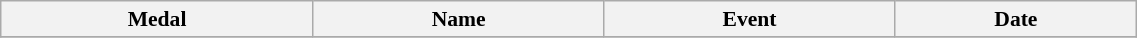<table class="wikitable" style="font-size:90%" width=60%>
<tr>
<th>Medal</th>
<th>Name</th>
<th>Event</th>
<th>Date</th>
</tr>
<tr>
</tr>
</table>
